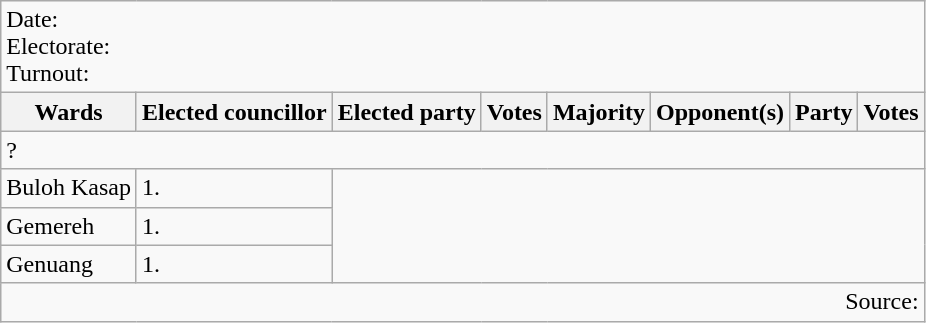<table class=wikitable>
<tr>
<td colspan=8>Date: <br>Electorate: <br>Turnout:</td>
</tr>
<tr>
<th>Wards</th>
<th>Elected councillor</th>
<th>Elected party</th>
<th>Votes</th>
<th>Majority</th>
<th>Opponent(s)</th>
<th>Party</th>
<th>Votes</th>
</tr>
<tr>
<td colspan=8>? </td>
</tr>
<tr>
<td>Buloh Kasap</td>
<td>1.</td>
</tr>
<tr>
<td>Gemereh</td>
<td>1.</td>
</tr>
<tr>
<td>Genuang</td>
<td>1.</td>
</tr>
<tr>
<td colspan=8 align=right>Source:</td>
</tr>
</table>
